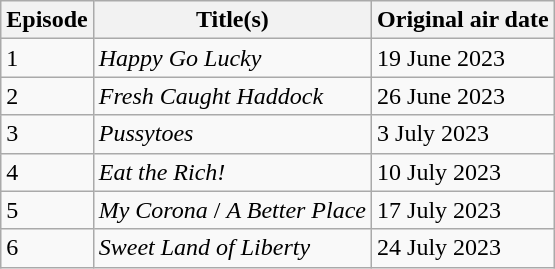<table class="wikitable">
<tr>
<th>Episode</th>
<th>Title(s)</th>
<th>Original air date</th>
</tr>
<tr>
<td>1</td>
<td><em>Happy Go Lucky</em></td>
<td>19 June 2023</td>
</tr>
<tr>
<td>2</td>
<td><em>Fresh Caught Haddock</em></td>
<td>26 June 2023</td>
</tr>
<tr>
<td>3</td>
<td><em>Pussytoes</em></td>
<td>3 July 2023</td>
</tr>
<tr>
<td>4</td>
<td><em>Eat the Rich!</em></td>
<td>10 July 2023</td>
</tr>
<tr>
<td>5</td>
<td><em>My Corona</em> / <em>A Better Place</em></td>
<td>17 July 2023</td>
</tr>
<tr>
<td>6</td>
<td><em>Sweet Land of Liberty</em></td>
<td>24 July 2023</td>
</tr>
</table>
